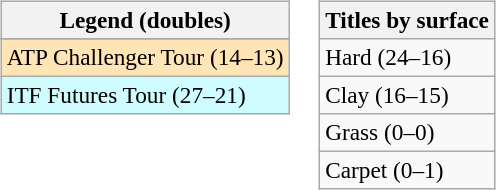<table>
<tr valign=top>
<td><br><table class=wikitable style=font-size:97%>
<tr>
<th>Legend (doubles)</th>
</tr>
<tr bgcolor=e5d1cb>
</tr>
<tr bgcolor=moccasin>
<td>ATP Challenger Tour (14–13)</td>
</tr>
<tr bgcolor=cffcff>
<td>ITF Futures Tour (27–21)</td>
</tr>
</table>
</td>
<td><br><table class=wikitable style=font-size:97%>
<tr>
<th>Titles by surface</th>
</tr>
<tr>
<td>Hard (24–16)</td>
</tr>
<tr>
<td>Clay (16–15)</td>
</tr>
<tr>
<td>Grass (0–0)</td>
</tr>
<tr>
<td>Carpet (0–1)</td>
</tr>
</table>
</td>
</tr>
</table>
